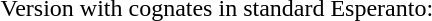<table>
<tr>
<td><br></td>
<td><br>Version with cognates in standard Esperanto:
</td>
</tr>
</table>
